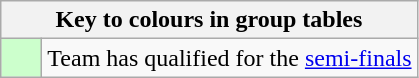<table class="wikitable" style="text-align: center">
<tr>
<th colspan=2>Key to colours in group tables</th>
</tr>
<tr>
<td style="background:#ccffcc;width: 20px"></td>
<td align=left>Team has qualified for the <a href='#'>semi-finals</a></td>
</tr>
</table>
